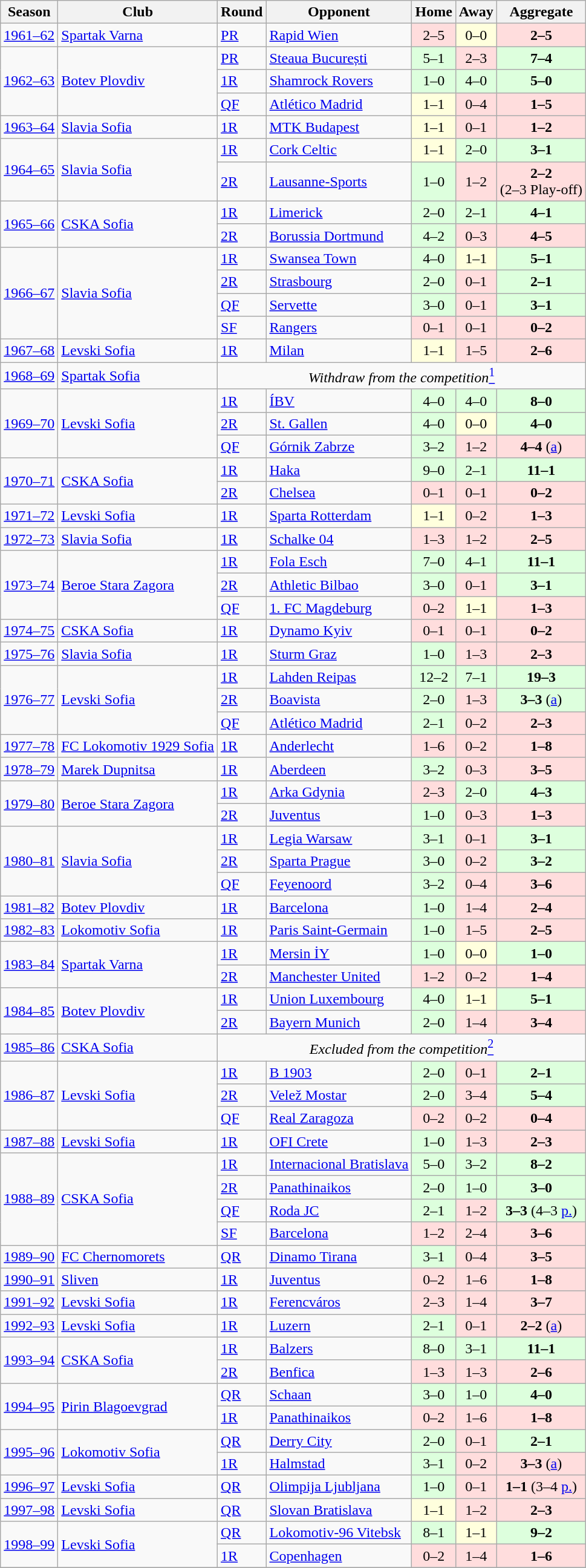<table class="wikitable" style="text-align:left">
<tr>
<th>Season</th>
<th>Club</th>
<th>Round</th>
<th>Opponent</th>
<th>Home</th>
<th>Away</th>
<th>Aggregate</th>
</tr>
<tr>
<td><a href='#'>1961–62</a></td>
<td><a href='#'>Spartak Varna</a></td>
<td><a href='#'>PR</a></td>
<td> <a href='#'>Rapid Wien</a></td>
<td bgcolor="#ffdddd" style="text-align:center;">2–5</td>
<td bgcolor="#ffffdd" style="text-align:center;">0–0</td>
<td bgcolor="#ffdddd" style="text-align:center;"><strong>2–5</strong></td>
</tr>
<tr>
<td rowspan="3"><a href='#'>1962–63</a></td>
<td rowspan="3"><a href='#'>Botev Plovdiv</a></td>
<td><a href='#'>PR</a></td>
<td> <a href='#'>Steaua București</a></td>
<td bgcolor="#ddffdd" style="text-align:center;">5–1</td>
<td bgcolor="#ffdddd" style="text-align:center;">2–3</td>
<td bgcolor="#ddffdd" style="text-align:center;"><strong>7–4</strong></td>
</tr>
<tr>
<td><a href='#'>1R</a></td>
<td> <a href='#'>Shamrock Rovers</a></td>
<td bgcolor="#ddffdd" style="text-align:center;">1–0</td>
<td bgcolor="#ddffdd" style="text-align:center;">4–0</td>
<td bgcolor="#ddffdd" style="text-align:center;"><strong>5–0</strong></td>
</tr>
<tr>
<td><a href='#'>QF</a></td>
<td> <a href='#'>Atlético Madrid</a></td>
<td bgcolor="#ffffdd" style="text-align:center;">1–1</td>
<td bgcolor="#ffdddd" style="text-align:center;">0–4</td>
<td bgcolor="#ffdddd" style="text-align:center;"><strong>1–5</strong></td>
</tr>
<tr>
<td><a href='#'>1963–64</a></td>
<td><a href='#'>Slavia Sofia</a></td>
<td><a href='#'>1R</a></td>
<td> <a href='#'>MTK Budapest</a></td>
<td bgcolor="#ffffdd" style="text-align:center;">1–1</td>
<td bgcolor="#ffdddd" style="text-align:center;">0–1</td>
<td bgcolor="#ffdddd" style="text-align:center;"><strong>1–2</strong></td>
</tr>
<tr>
<td rowspan="2"><a href='#'>1964–65</a></td>
<td rowspan="2"><a href='#'>Slavia Sofia</a></td>
<td><a href='#'>1R</a></td>
<td> <a href='#'>Cork Celtic</a></td>
<td bgcolor="#ffffdd" style="text-align:center;">1–1</td>
<td bgcolor="#ddffdd" style="text-align:center;">2–0</td>
<td bgcolor="#ddffdd" style="text-align:center;"><strong>3–1</strong></td>
</tr>
<tr>
<td><a href='#'>2R</a></td>
<td> <a href='#'>Lausanne-Sports</a></td>
<td bgcolor="#ddffdd" style="text-align:center;">1–0</td>
<td bgcolor="#ffdddd" style="text-align:center;">1–2</td>
<td bgcolor="#ffdddd" style="text-align:center;"><strong>2–2</strong><br>(2–3 Play-off)</td>
</tr>
<tr>
<td rowspan="2"><a href='#'>1965–66</a></td>
<td rowspan="2"><a href='#'>CSKA Sofia</a></td>
<td><a href='#'>1R</a></td>
<td> <a href='#'>Limerick</a></td>
<td bgcolor="#ddffdd" style="text-align:center;">2–0</td>
<td bgcolor="#ddffdd" style="text-align:center;">2–1</td>
<td bgcolor="#ddffdd" style="text-align:center;"><strong>4–1</strong></td>
</tr>
<tr>
<td><a href='#'>2R</a></td>
<td> <a href='#'>Borussia Dortmund</a></td>
<td bgcolor="#ddffdd" style="text-align:center;">4–2</td>
<td bgcolor="#ffdddd" style="text-align:center;">0–3</td>
<td bgcolor="#ffdddd" style="text-align:center;"><strong>4–5</strong></td>
</tr>
<tr>
<td rowspan="4"><a href='#'>1966–67</a></td>
<td rowspan="4"><a href='#'>Slavia Sofia</a></td>
<td><a href='#'>1R</a></td>
<td> <a href='#'>Swansea Town</a></td>
<td bgcolor="#ddffdd" style="text-align:center;">4–0</td>
<td bgcolor="#ffffdd" style="text-align:center;">1–1</td>
<td bgcolor="#ddffdd" style="text-align:center;"><strong>5–1</strong></td>
</tr>
<tr>
<td><a href='#'>2R</a></td>
<td> <a href='#'>Strasbourg</a></td>
<td bgcolor="#ddffdd" style="text-align:center;">2–0</td>
<td bgcolor="#ffdddd" style="text-align:center;">0–1</td>
<td bgcolor="#ddffdd" style="text-align:center;"><strong>2–1</strong></td>
</tr>
<tr>
<td><a href='#'>QF</a></td>
<td> <a href='#'>Servette</a></td>
<td bgcolor="#ddffdd" style="text-align:center;">3–0</td>
<td bgcolor="#ffdddd" style="text-align:center;">0–1</td>
<td bgcolor="#ddffdd" style="text-align:center;"><strong>3–1</strong></td>
</tr>
<tr>
<td><a href='#'>SF</a></td>
<td> <a href='#'>Rangers</a></td>
<td bgcolor="#ffdddd" style="text-align:center;">0–1</td>
<td bgcolor="#ffdddd" style="text-align:center;">0–1</td>
<td bgcolor="#ffdddd" style="text-align:center;"><strong>0–2</strong></td>
</tr>
<tr>
<td><a href='#'>1967–68</a></td>
<td><a href='#'>Levski Sofia</a></td>
<td><a href='#'>1R</a></td>
<td> <a href='#'>Milan</a></td>
<td bgcolor="#ffffdd" style="text-align:center;">1–1</td>
<td bgcolor="#ffdddd" style="text-align:center;">1–5</td>
<td bgcolor="#ffdddd" style="text-align:center;"><strong>2–6</strong></td>
</tr>
<tr>
<td><a href='#'>1968–69</a></td>
<td><a href='#'>Spartak Sofia</a></td>
<td colspan=5 style="text-align:center;"><em>Withdraw from the competition</em><a href='#'><sup>1</sup></a></td>
</tr>
<tr>
<td rowspan="3"><a href='#'>1969–70</a></td>
<td rowspan="3"><a href='#'>Levski Sofia</a></td>
<td><a href='#'>1R</a></td>
<td> <a href='#'>ÍBV</a></td>
<td bgcolor="#ddffdd" style="text-align:center;">4–0</td>
<td bgcolor="#ddffdd" style="text-align:center;">4–0</td>
<td bgcolor="#ddffdd" style="text-align:center;"><strong>8–0</strong></td>
</tr>
<tr>
<td><a href='#'>2R</a></td>
<td> <a href='#'>St. Gallen</a></td>
<td bgcolor="#ddffdd" style="text-align:center;">4–0</td>
<td bgcolor="#ffffdd" style="text-align:center;">0–0</td>
<td bgcolor="#ddffdd" style="text-align:center;"><strong>4–0</strong></td>
</tr>
<tr>
<td><a href='#'>QF</a></td>
<td> <a href='#'>Górnik Zabrze</a></td>
<td bgcolor="#ddffdd" style="text-align:center;">3–2</td>
<td bgcolor="#ffdddd" style="text-align:center;">1–2</td>
<td bgcolor="#ffdddd" style="text-align:center;"><strong>4–4</strong> (<a href='#'>a</a>)</td>
</tr>
<tr>
<td rowspan="2"><a href='#'>1970–71</a></td>
<td rowspan="2"><a href='#'>CSKA Sofia</a></td>
<td><a href='#'>1R</a></td>
<td> <a href='#'>Haka</a></td>
<td bgcolor="#ddffdd" style="text-align:center;">9–0</td>
<td bgcolor="#ddffdd" style="text-align:center;">2–1</td>
<td bgcolor="#ddffdd" style="text-align:center;"><strong>11–1</strong></td>
</tr>
<tr>
<td><a href='#'>2R</a></td>
<td> <a href='#'>Chelsea</a></td>
<td bgcolor="#ffdddd" style="text-align:center;">0–1</td>
<td bgcolor="#ffdddd" style="text-align:center;">0–1</td>
<td bgcolor="#ffdddd" style="text-align:center;"><strong>0–2</strong></td>
</tr>
<tr>
<td><a href='#'>1971–72</a></td>
<td><a href='#'>Levski Sofia</a></td>
<td><a href='#'>1R</a></td>
<td> <a href='#'>Sparta Rotterdam</a></td>
<td bgcolor="#ffffdd" style="text-align:center;">1–1</td>
<td bgcolor="#ffdddd" style="text-align:center;">0–2</td>
<td bgcolor="#ffdddd" style="text-align:center;"><strong>1–3</strong></td>
</tr>
<tr>
<td><a href='#'>1972–73</a></td>
<td><a href='#'>Slavia Sofia</a></td>
<td><a href='#'>1R</a></td>
<td> <a href='#'>Schalke 04</a></td>
<td bgcolor="#ffdddd" style="text-align:center;">1–3</td>
<td bgcolor="#ffdddd" style="text-align:center;">1–2</td>
<td bgcolor="#ffdddd" style="text-align:center;"><strong>2–5</strong></td>
</tr>
<tr>
<td rowspan="3"><a href='#'>1973–74</a></td>
<td rowspan="3"><a href='#'>Beroe Stara Zagora</a></td>
<td><a href='#'>1R</a></td>
<td> <a href='#'>Fola Esch</a></td>
<td bgcolor="#ddffdd" style="text-align:center;">7–0</td>
<td bgcolor="#ddffdd" style="text-align:center;">4–1</td>
<td bgcolor="#ddffdd" style="text-align:center;"><strong>11–1</strong></td>
</tr>
<tr>
<td><a href='#'>2R</a></td>
<td> <a href='#'>Athletic Bilbao</a></td>
<td bgcolor="#ddffdd" style="text-align:center;">3–0</td>
<td bgcolor="#ffdddd" style="text-align:center;">0–1</td>
<td bgcolor="#ddffdd" style="text-align:center;"><strong>3–1</strong></td>
</tr>
<tr>
<td><a href='#'>QF</a></td>
<td> <a href='#'>1. FC Magdeburg</a></td>
<td bgcolor="#ffdddd" style="text-align:center;">0–2</td>
<td bgcolor="#ffffdd" style="text-align:center;">1–1</td>
<td bgcolor="#ffdddd" style="text-align:center;"><strong>1–3</strong></td>
</tr>
<tr>
<td><a href='#'>1974–75</a></td>
<td><a href='#'>CSKA Sofia</a></td>
<td><a href='#'>1R</a></td>
<td> <a href='#'>Dynamo Kyiv</a></td>
<td bgcolor="#ffdddd" style="text-align:center;">0–1</td>
<td bgcolor="#ffdddd" style="text-align:center;">0–1</td>
<td bgcolor="#ffdddd" style="text-align:center;"><strong>0–2</strong></td>
</tr>
<tr>
<td><a href='#'>1975–76</a></td>
<td><a href='#'>Slavia Sofia</a></td>
<td><a href='#'>1R</a></td>
<td> <a href='#'>Sturm Graz</a></td>
<td bgcolor="#ddffdd" style="text-align:center;">1–0</td>
<td bgcolor="#ffdddd" style="text-align:center;">1–3</td>
<td bgcolor="#ffdddd" style="text-align:center;"><strong>2–3</strong></td>
</tr>
<tr>
<td rowspan="3"><a href='#'>1976–77</a></td>
<td rowspan="3"><a href='#'>Levski Sofia</a></td>
<td><a href='#'>1R</a></td>
<td> <a href='#'>Lahden Reipas</a></td>
<td bgcolor="#ddffdd" style="text-align:center;">12–2</td>
<td bgcolor="#ddffdd" style="text-align:center;">7–1</td>
<td bgcolor="#ddffdd" style="text-align:center;"><strong>19–3</strong></td>
</tr>
<tr>
<td><a href='#'>2R</a></td>
<td> <a href='#'>Boavista</a></td>
<td bgcolor="#ddffdd" style="text-align:center;">2–0</td>
<td bgcolor="#ffdddd" style="text-align:center;">1–3</td>
<td bgcolor="#ddffdd" style="text-align:center;"><strong>3–3</strong> (<a href='#'>a</a>)</td>
</tr>
<tr>
<td><a href='#'>QF</a></td>
<td> <a href='#'>Atlético Madrid</a></td>
<td bgcolor="#ddffdd" style="text-align:center;">2–1</td>
<td bgcolor="#ffdddd" style="text-align:center;">0–2</td>
<td bgcolor="#ffdddd" style="text-align:center;"><strong>2–3</strong></td>
</tr>
<tr>
<td><a href='#'>1977–78</a></td>
<td><a href='#'>FC Lokomotiv 1929 Sofia</a></td>
<td><a href='#'>1R</a></td>
<td> <a href='#'>Anderlecht</a></td>
<td bgcolor="#ffdddd" style="text-align:center;">1–6</td>
<td bgcolor="#ffdddd" style="text-align:center;">0–2</td>
<td bgcolor="#ffdddd" style="text-align:center;"><strong>1–8</strong></td>
</tr>
<tr>
<td><a href='#'>1978–79</a></td>
<td><a href='#'>Marek Dupnitsa</a></td>
<td><a href='#'>1R</a></td>
<td> <a href='#'>Aberdeen</a></td>
<td bgcolor="#ddffdd" style="text-align:center;">3–2</td>
<td bgcolor="#ffdddd" style="text-align:center;">0–3</td>
<td bgcolor="#ffdddd" style="text-align:center;"><strong>3–5</strong></td>
</tr>
<tr>
<td rowspan="2"><a href='#'>1979–80</a></td>
<td rowspan="2"><a href='#'>Beroe Stara Zagora</a></td>
<td><a href='#'>1R</a></td>
<td> <a href='#'>Arka Gdynia</a></td>
<td bgcolor="#ffdddd" style="text-align:center;">2–3</td>
<td bgcolor="#ddffdd" style="text-align:center;">2–0</td>
<td bgcolor="#ddffdd" style="text-align:center;"><strong>4–3</strong></td>
</tr>
<tr>
<td><a href='#'>2R</a></td>
<td> <a href='#'>Juventus</a></td>
<td bgcolor="#ddffdd" style="text-align:center;">1–0</td>
<td bgcolor="#ffdddd" style="text-align:center;">0–3</td>
<td bgcolor="#ffdddd" style="text-align:center;"><strong>1–3</strong> </td>
</tr>
<tr>
<td rowspan="3"><a href='#'>1980–81</a></td>
<td rowspan="3"><a href='#'>Slavia Sofia</a></td>
<td><a href='#'>1R</a></td>
<td> <a href='#'>Legia Warsaw</a></td>
<td bgcolor="#ddffdd" style="text-align:center;">3–1</td>
<td bgcolor="#ffdddd" style="text-align:center;">0–1</td>
<td bgcolor="#ddffdd" style="text-align:center;"><strong>3–1</strong></td>
</tr>
<tr>
<td><a href='#'>2R</a></td>
<td> <a href='#'>Sparta Prague</a></td>
<td bgcolor="#ddffdd" style="text-align:center;">3–0</td>
<td bgcolor="#ffdddd" style="text-align:center;">0–2</td>
<td bgcolor="#ddffdd" style="text-align:center;"><strong>3–2</strong></td>
</tr>
<tr>
<td><a href='#'>QF</a></td>
<td> <a href='#'>Feyenoord</a></td>
<td bgcolor="#ddffdd" style="text-align:center;">3–2</td>
<td bgcolor="#ffdddd" style="text-align:center;">0–4</td>
<td bgcolor="#ffdddd" style="text-align:center;"><strong>3–6</strong></td>
</tr>
<tr>
<td><a href='#'>1981–82</a></td>
<td><a href='#'>Botev Plovdiv</a></td>
<td><a href='#'>1R</a></td>
<td> <a href='#'>Barcelona</a></td>
<td bgcolor="#ddffdd" style="text-align:center;">1–0</td>
<td bgcolor="#ffdddd" style="text-align:center;">1–4</td>
<td bgcolor="#ffdddd" style="text-align:center;"><strong>2–4</strong></td>
</tr>
<tr>
<td><a href='#'>1982–83</a></td>
<td><a href='#'>Lokomotiv Sofia</a></td>
<td><a href='#'>1R</a></td>
<td> <a href='#'>Paris Saint-Germain</a></td>
<td bgcolor="#ddffdd" style="text-align:center;">1–0</td>
<td bgcolor="#ffdddd" style="text-align:center;">1–5</td>
<td bgcolor="#ffdddd" style="text-align:center;"><strong>2–5</strong></td>
</tr>
<tr>
<td rowspan="2"><a href='#'>1983–84</a></td>
<td rowspan="2"><a href='#'>Spartak Varna</a></td>
<td><a href='#'>1R</a></td>
<td> <a href='#'>Mersin İY</a></td>
<td bgcolor="#ddffdd" style="text-align:center;">1–0</td>
<td bgcolor="#ffffdd" style="text-align:center;">0–0</td>
<td bgcolor="#ddffdd" style="text-align:center;"><strong>1–0</strong></td>
</tr>
<tr>
<td><a href='#'>2R</a></td>
<td> <a href='#'>Manchester United</a></td>
<td bgcolor="#ffdddd" style="text-align:center;">1–2</td>
<td bgcolor="#ffdddd" style="text-align:center;">0–2</td>
<td bgcolor="#ffdddd" style="text-align:center;"><strong>1–4</strong></td>
</tr>
<tr>
<td rowspan=2><a href='#'>1984–85</a></td>
<td rowspan=2><a href='#'>Botev Plovdiv</a></td>
<td><a href='#'>1R</a></td>
<td> <a href='#'>Union Luxembourg</a></td>
<td bgcolor="#ddffdd" style="text-align:center;">4–0</td>
<td bgcolor="#ffffdd" style="text-align:center;">1–1</td>
<td bgcolor="#ddffdd" style="text-align:center;"><strong>5–1</strong></td>
</tr>
<tr>
<td><a href='#'>2R</a></td>
<td> <a href='#'>Bayern Munich</a></td>
<td bgcolor="#ddffdd" style="text-align:center;">2–0</td>
<td bgcolor="#ffdddd" style="text-align:center;">1–4</td>
<td bgcolor="#ffdddd" style="text-align:center;"><strong>3–4</strong></td>
</tr>
<tr>
<td><a href='#'>1985–86</a></td>
<td><a href='#'>CSKA Sofia</a></td>
<td colspan=5 style="text-align:center;"><em>Excluded from the competition</em><a href='#'><sup>2</sup></a></td>
</tr>
<tr>
<td rowspan="3"><a href='#'>1986–87</a></td>
<td rowspan="3"><a href='#'>Levski Sofia</a></td>
<td><a href='#'>1R</a></td>
<td> <a href='#'>B 1903</a></td>
<td bgcolor="#ddffdd" style="text-align:center;">2–0</td>
<td bgcolor="#ffdddd" style="text-align:center;">0–1</td>
<td bgcolor="#ddffdd" style="text-align:center;"><strong>2–1</strong></td>
</tr>
<tr>
<td><a href='#'>2R</a></td>
<td> <a href='#'>Velež Mostar</a></td>
<td bgcolor="#ddffdd" style="text-align:center;">2–0</td>
<td bgcolor="#ffdddd" style="text-align:center;">3–4</td>
<td bgcolor="#ddffdd" style="text-align:center;"><strong>5–4</strong></td>
</tr>
<tr>
<td><a href='#'>QF</a></td>
<td> <a href='#'>Real Zaragoza</a></td>
<td bgcolor="#ffdddd" style="text-align:center;">0–2</td>
<td bgcolor="#ffdddd" style="text-align:center;">0–2</td>
<td bgcolor="#ffdddd" style="text-align:center;"><strong>0–4</strong></td>
</tr>
<tr>
<td><a href='#'>1987–88</a></td>
<td><a href='#'>Levski Sofia</a></td>
<td><a href='#'>1R</a></td>
<td> <a href='#'>OFI Crete</a></td>
<td bgcolor="#ddffdd" style="text-align:center;">1–0</td>
<td bgcolor="#ffdddd" style="text-align:center;">1–3</td>
<td bgcolor="#ffdddd" style="text-align:center;"><strong>2–3</strong></td>
</tr>
<tr>
<td rowspan="4"><a href='#'>1988–89</a></td>
<td rowspan="4"><a href='#'>CSKA Sofia</a></td>
<td><a href='#'>1R</a></td>
<td> <a href='#'>Internacional Bratislava</a></td>
<td bgcolor="#ddffdd" style="text-align:center;">5–0</td>
<td bgcolor="#ddffdd" style="text-align:center;">3–2</td>
<td bgcolor="#ddffdd" style="text-align:center;"><strong>8–2</strong></td>
</tr>
<tr>
<td><a href='#'>2R</a></td>
<td> <a href='#'>Panathinaikos</a></td>
<td bgcolor="#ddffdd" style="text-align:center;">2–0</td>
<td bgcolor="#ddffdd" style="text-align:center;">1–0</td>
<td bgcolor="#ddffdd" style="text-align:center;"><strong>3–0</strong></td>
</tr>
<tr>
<td><a href='#'>QF</a></td>
<td> <a href='#'>Roda JC</a></td>
<td bgcolor="#ddffdd" style="text-align:center;">2–1</td>
<td bgcolor="#ffdddd" style="text-align:center;">1–2</td>
<td bgcolor="#ddffdd" style="text-align:center;"><strong>3–3</strong> (4–3 <a href='#'>p.</a>)</td>
</tr>
<tr>
<td><a href='#'>SF</a></td>
<td> <a href='#'>Barcelona</a></td>
<td bgcolor="#ffdddd" style="text-align:center;">1–2</td>
<td bgcolor="#ffdddd" style="text-align:center;">2–4</td>
<td bgcolor="#ffdddd" style="text-align:center;"><strong>3–6</strong></td>
</tr>
<tr>
<td><a href='#'>1989–90</a></td>
<td><a href='#'>FC Chernomorets</a></td>
<td><a href='#'>QR</a></td>
<td> <a href='#'>Dinamo Tirana</a></td>
<td bgcolor="#ddffdd" style="text-align:center;">3–1</td>
<td bgcolor="#ffdddd" style="text-align:center;">0–4</td>
<td bgcolor="#ffdddd" style="text-align:center;"><strong>3–5</strong></td>
</tr>
<tr>
<td><a href='#'>1990–91</a></td>
<td><a href='#'>Sliven</a></td>
<td><a href='#'>1R</a></td>
<td> <a href='#'>Juventus</a></td>
<td bgcolor="#ffdddd" style="text-align:center;">0–2</td>
<td bgcolor="#ffdddd" style="text-align:center;">1–6</td>
<td bgcolor="#ffdddd" style="text-align:center;"><strong>1–8</strong></td>
</tr>
<tr>
<td><a href='#'>1991–92</a></td>
<td><a href='#'>Levski Sofia</a></td>
<td><a href='#'>1R</a></td>
<td> <a href='#'>Ferencváros</a></td>
<td bgcolor="#ffdddd" style="text-align:center;">2–3</td>
<td bgcolor="#ffdddd" style="text-align:center;">1–4</td>
<td bgcolor="#ffdddd" style="text-align:center;"><strong>3–7</strong></td>
</tr>
<tr>
<td><a href='#'>1992–93</a></td>
<td><a href='#'>Levski Sofia</a></td>
<td><a href='#'>1R</a></td>
<td> <a href='#'>Luzern</a></td>
<td bgcolor="#ddffdd" style="text-align:center;">2–1</td>
<td bgcolor="#ffdddd" style="text-align:center;">0–1</td>
<td bgcolor="#ffdddd" style="text-align:center;"><strong>2–2</strong> (<a href='#'>a</a>)</td>
</tr>
<tr>
<td rowspan="2"><a href='#'>1993–94</a></td>
<td rowspan="2"><a href='#'>CSKA Sofia</a></td>
<td><a href='#'>1R</a></td>
<td> <a href='#'>Balzers</a></td>
<td bgcolor="#ddffdd" style="text-align:center;">8–0</td>
<td bgcolor="#ddffdd" style="text-align:center;">3–1</td>
<td bgcolor="#ddffdd" style="text-align:center;"><strong>11–1</strong></td>
</tr>
<tr>
<td><a href='#'>2R</a></td>
<td> <a href='#'>Benfica</a></td>
<td bgcolor="#ffdddd" style="text-align:center;">1–3</td>
<td bgcolor="#ffdddd" style="text-align:center;">1–3</td>
<td bgcolor="#ffdddd" style="text-align:center;"><strong>2–6</strong></td>
</tr>
<tr>
<td rowspan="2"><a href='#'>1994–95</a></td>
<td rowspan="2"><a href='#'>Pirin Blagoevgrad</a></td>
<td><a href='#'>QR</a></td>
<td> <a href='#'>Schaan</a></td>
<td bgcolor="#ddffdd" style="text-align:center;">3–0</td>
<td bgcolor="#ddffdd" style="text-align:center;">1–0</td>
<td bgcolor="#ddffdd" style="text-align:center;"><strong>4–0</strong></td>
</tr>
<tr>
<td><a href='#'>1R</a></td>
<td> <a href='#'>Panathinaikos</a></td>
<td bgcolor="#ffdddd" style="text-align:center;">0–2</td>
<td bgcolor="#ffdddd" style="text-align:center;">1–6</td>
<td bgcolor="#ffdddd" style="text-align:center;"><strong>1–8</strong></td>
</tr>
<tr>
<td rowspan="2"><a href='#'>1995–96</a></td>
<td rowspan="2"><a href='#'>Lokomotiv Sofia</a></td>
<td><a href='#'>QR</a></td>
<td> <a href='#'>Derry City</a></td>
<td bgcolor="#ddffdd" style="text-align:center;">2–0</td>
<td bgcolor="#ffdddd" style="text-align:center;">0–1</td>
<td bgcolor="#ddffdd" style="text-align:center;"><strong>2–1</strong></td>
</tr>
<tr>
<td><a href='#'>1R</a></td>
<td> <a href='#'>Halmstad</a></td>
<td bgcolor="#ddffdd" style="text-align:center;">3–1</td>
<td bgcolor="#ffdddd" style="text-align:center;">0–2</td>
<td bgcolor="#ffdddd" style="text-align:center;"><strong>3–3</strong> (<a href='#'>a</a>)</td>
</tr>
<tr>
<td><a href='#'>1996–97</a></td>
<td><a href='#'>Levski Sofia</a></td>
<td><a href='#'>QR</a></td>
<td> <a href='#'>Olimpija Ljubljana</a></td>
<td bgcolor="#ddffdd" style="text-align:center;">1–0</td>
<td bgcolor="#ffdddd" style="text-align:center;">0–1</td>
<td bgcolor="#ffdddd" style="text-align:center;"><strong>1–1</strong> (3–4 <a href='#'>p.</a>)</td>
</tr>
<tr>
<td><a href='#'>1997–98</a></td>
<td><a href='#'>Levski Sofia</a></td>
<td><a href='#'>QR</a></td>
<td> <a href='#'>Slovan Bratislava</a></td>
<td bgcolor="#ffffdd" style="text-align:center;">1–1</td>
<td bgcolor="#ffdddd" style="text-align:center;">1–2</td>
<td bgcolor="#ffdddd" style="text-align:center;"><strong>2–3</strong></td>
</tr>
<tr>
<td rowspan="2"><a href='#'>1998–99</a></td>
<td rowspan="2"><a href='#'>Levski Sofia</a></td>
<td><a href='#'>QR</a></td>
<td> <a href='#'>Lokomotiv-96 Vitebsk</a></td>
<td bgcolor="#ddffdd" style="text-align:center;">8–1</td>
<td bgcolor="#ffffdd" style="text-align:center;">1–1</td>
<td bgcolor="#ddffdd" style="text-align:center;"><strong>9–2</strong></td>
</tr>
<tr>
<td><a href='#'>1R</a></td>
<td> <a href='#'>Copenhagen</a></td>
<td bgcolor="#ffdddd" style="text-align:center;">0–2</td>
<td bgcolor="#ffdddd" style="text-align:center;">1–4</td>
<td bgcolor="#ffdddd" style="text-align:center;"><strong>1–6</strong></td>
</tr>
<tr>
</tr>
</table>
